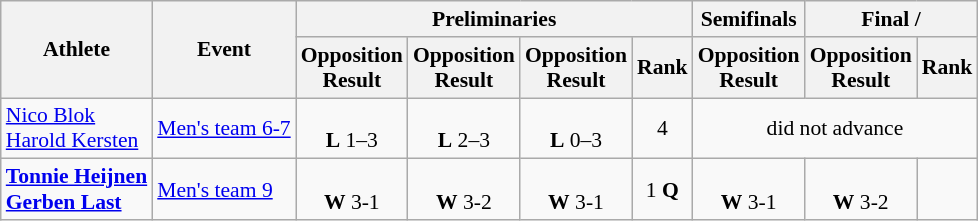<table class=wikitable style="font-size:90%">
<tr>
<th rowspan="2">Athlete</th>
<th rowspan="2">Event</th>
<th colspan="4">Preliminaries</th>
<th>Semifinals</th>
<th colspan="2">Final / </th>
</tr>
<tr>
<th>Opposition<br>Result</th>
<th>Opposition<br>Result</th>
<th>Opposition<br>Result</th>
<th>Rank</th>
<th>Opposition<br>Result</th>
<th>Opposition<br>Result</th>
<th>Rank</th>
</tr>
<tr>
<td><a href='#'>Nico Blok</a><br> <a href='#'>Harold Kersten</a></td>
<td><a href='#'>Men's team 6-7</a></td>
<td align="center"><br><strong>L</strong> 1–3</td>
<td align="center"><br><strong>L</strong> 2–3</td>
<td align="center"><br><strong>L</strong> 0–3</td>
<td align="center">4</td>
<td align="center" colspan="3">did not advance</td>
</tr>
<tr>
<td><strong><a href='#'>Tonnie Heijnen</a></strong><br> <strong><a href='#'>Gerben Last</a></strong></td>
<td><a href='#'>Men's team 9</a></td>
<td align="center"><br><strong>W</strong> 3-1</td>
<td align="center"><br><strong>W</strong> 3-2</td>
<td align="center"><br><strong>W</strong> 3-1</td>
<td align="center">1 <strong>Q</strong></td>
<td align="center"><br><strong>W</strong> 3-1</td>
<td align="center"><br><strong>W</strong> 3-2</td>
<td align="center"></td>
</tr>
</table>
